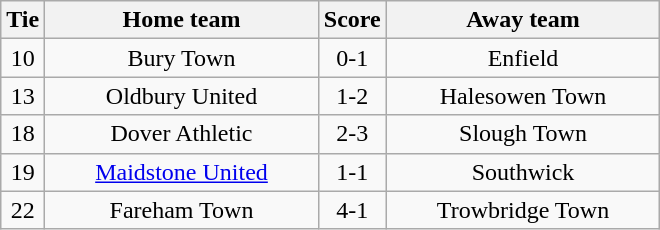<table class="wikitable" style="text-align:center;">
<tr>
<th width=20>Tie</th>
<th width=175>Home team</th>
<th width=20>Score</th>
<th width=175>Away team</th>
</tr>
<tr>
<td>10</td>
<td>Bury Town</td>
<td>0-1</td>
<td>Enfield</td>
</tr>
<tr>
<td>13</td>
<td>Oldbury United</td>
<td>1-2</td>
<td>Halesowen Town</td>
</tr>
<tr>
<td>18</td>
<td>Dover Athletic</td>
<td>2-3</td>
<td>Slough Town</td>
</tr>
<tr>
<td>19</td>
<td><a href='#'>Maidstone United</a></td>
<td>1-1</td>
<td>Southwick</td>
</tr>
<tr>
<td>22</td>
<td>Fareham Town</td>
<td>4-1</td>
<td>Trowbridge Town</td>
</tr>
</table>
